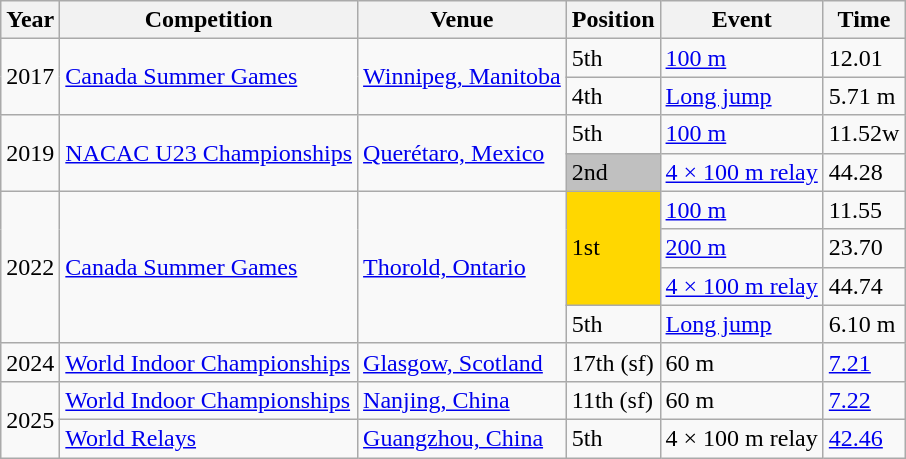<table class="wikitable">
<tr>
<th>Year</th>
<th>Competition</th>
<th>Venue</th>
<th>Position</th>
<th>Event</th>
<th>Time</th>
</tr>
<tr>
<td rowspan="2">2017</td>
<td rowspan="2"><a href='#'>Canada Summer Games</a></td>
<td rowspan="2"><a href='#'>Winnipeg, Manitoba</a></td>
<td>5th</td>
<td><a href='#'>100 m</a></td>
<td>12.01</td>
</tr>
<tr>
<td>4th</td>
<td><a href='#'>Long jump</a></td>
<td>5.71 m</td>
</tr>
<tr>
<td rowspan="2">2019</td>
<td rowspan="2"><a href='#'>NACAC U23 Championships</a></td>
<td rowspan="2"><a href='#'>Querétaro, Mexico</a></td>
<td>5th</td>
<td><a href='#'>100 m</a></td>
<td>11.52w</td>
</tr>
<tr>
<td bgcolor=silver>2nd</td>
<td><a href='#'>4 × 100 m relay</a></td>
<td>44.28</td>
</tr>
<tr>
<td rowspan="4">2022</td>
<td rowspan="4"><a href='#'>Canada Summer Games</a></td>
<td rowspan="4"><a href='#'>Thorold, Ontario</a></td>
<td rowspan="3" bgcolor="gold">1st</td>
<td><a href='#'>100 m</a></td>
<td>11.55</td>
</tr>
<tr>
<td><a href='#'>200 m</a></td>
<td>23.70</td>
</tr>
<tr>
<td><a href='#'>4 × 100 m relay</a></td>
<td>44.74</td>
</tr>
<tr>
<td>5th</td>
<td><a href='#'>Long jump</a></td>
<td>6.10 m</td>
</tr>
<tr>
<td>2024</td>
<td><a href='#'>World Indoor Championships</a></td>
<td><a href='#'>Glasgow, Scotland</a></td>
<td>17th (sf)</td>
<td>60 m</td>
<td><a href='#'>7.21</a></td>
</tr>
<tr>
<td rowspan=2>2025</td>
<td><a href='#'>World Indoor Championships</a></td>
<td><a href='#'>Nanjing, China</a></td>
<td>11th (sf)</td>
<td>60 m</td>
<td><a href='#'>7.22</a></td>
</tr>
<tr>
<td><a href='#'>World Relays</a></td>
<td><a href='#'>Guangzhou, China</a></td>
<td>5th</td>
<td>4 × 100 m relay</td>
<td><a href='#'>42.46</a></td>
</tr>
</table>
